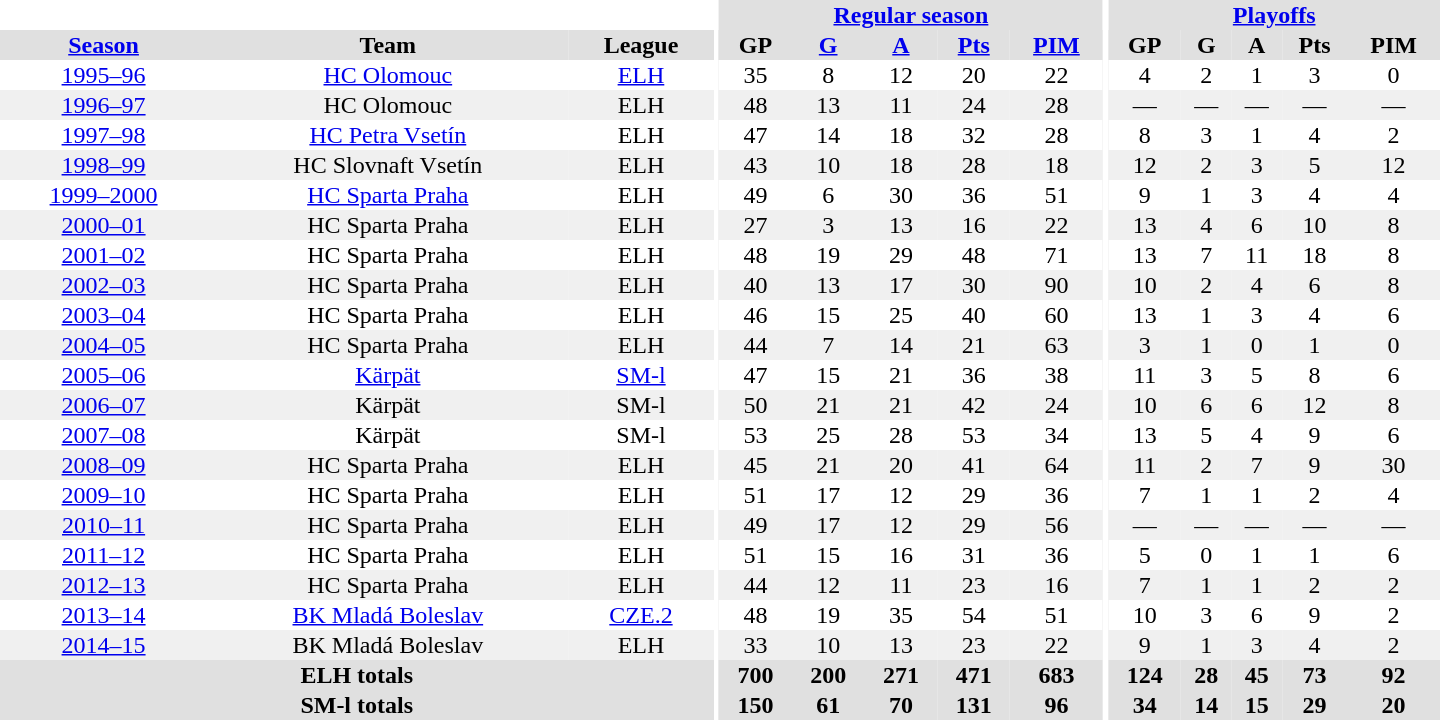<table border="0" cellpadding="1" cellspacing="0" style="text-align:center; width:60em">
<tr bgcolor="#e0e0e0">
<th colspan="3" bgcolor="#ffffff"></th>
<th rowspan="99" bgcolor="#ffffff"></th>
<th colspan="5"><a href='#'>Regular season</a></th>
<th rowspan="99" bgcolor="#ffffff"></th>
<th colspan="5"><a href='#'>Playoffs</a></th>
</tr>
<tr bgcolor="#e0e0e0">
<th><a href='#'>Season</a></th>
<th>Team</th>
<th>League</th>
<th>GP</th>
<th><a href='#'>G</a></th>
<th><a href='#'>A</a></th>
<th><a href='#'>Pts</a></th>
<th><a href='#'>PIM</a></th>
<th>GP</th>
<th>G</th>
<th>A</th>
<th>Pts</th>
<th>PIM</th>
</tr>
<tr>
<td><a href='#'>1995–96</a></td>
<td><a href='#'>HC Olomouc</a></td>
<td><a href='#'>ELH</a></td>
<td>35</td>
<td>8</td>
<td>12</td>
<td>20</td>
<td>22</td>
<td>4</td>
<td>2</td>
<td>1</td>
<td>3</td>
<td>0</td>
</tr>
<tr bgcolor="#f0f0f0">
<td><a href='#'>1996–97</a></td>
<td>HC Olomouc</td>
<td>ELH</td>
<td>48</td>
<td>13</td>
<td>11</td>
<td>24</td>
<td>28</td>
<td>—</td>
<td>—</td>
<td>—</td>
<td>—</td>
<td>—</td>
</tr>
<tr>
<td><a href='#'>1997–98</a></td>
<td><a href='#'>HC Petra Vsetín</a></td>
<td>ELH</td>
<td>47</td>
<td>14</td>
<td>18</td>
<td>32</td>
<td>28</td>
<td>8</td>
<td>3</td>
<td>1</td>
<td>4</td>
<td>2</td>
</tr>
<tr bgcolor="#f0f0f0">
<td><a href='#'>1998–99</a></td>
<td>HC Slovnaft Vsetín</td>
<td>ELH</td>
<td>43</td>
<td>10</td>
<td>18</td>
<td>28</td>
<td>18</td>
<td>12</td>
<td>2</td>
<td>3</td>
<td>5</td>
<td>12</td>
</tr>
<tr>
<td><a href='#'>1999–2000</a></td>
<td><a href='#'>HC Sparta Praha</a></td>
<td>ELH</td>
<td>49</td>
<td>6</td>
<td>30</td>
<td>36</td>
<td>51</td>
<td>9</td>
<td>1</td>
<td>3</td>
<td>4</td>
<td>4</td>
</tr>
<tr bgcolor="#f0f0f0">
<td><a href='#'>2000–01</a></td>
<td>HC Sparta Praha</td>
<td>ELH</td>
<td>27</td>
<td>3</td>
<td>13</td>
<td>16</td>
<td>22</td>
<td>13</td>
<td>4</td>
<td>6</td>
<td>10</td>
<td>8</td>
</tr>
<tr>
<td><a href='#'>2001–02</a></td>
<td>HC Sparta Praha</td>
<td>ELH</td>
<td>48</td>
<td>19</td>
<td>29</td>
<td>48</td>
<td>71</td>
<td>13</td>
<td>7</td>
<td>11</td>
<td>18</td>
<td>8</td>
</tr>
<tr bgcolor="#f0f0f0">
<td><a href='#'>2002–03</a></td>
<td>HC Sparta Praha</td>
<td>ELH</td>
<td>40</td>
<td>13</td>
<td>17</td>
<td>30</td>
<td>90</td>
<td>10</td>
<td>2</td>
<td>4</td>
<td>6</td>
<td>8</td>
</tr>
<tr>
<td><a href='#'>2003–04</a></td>
<td>HC Sparta Praha</td>
<td>ELH</td>
<td>46</td>
<td>15</td>
<td>25</td>
<td>40</td>
<td>60</td>
<td>13</td>
<td>1</td>
<td>3</td>
<td>4</td>
<td>6</td>
</tr>
<tr bgcolor="#f0f0f0">
<td><a href='#'>2004–05</a></td>
<td>HC Sparta Praha</td>
<td>ELH</td>
<td>44</td>
<td>7</td>
<td>14</td>
<td>21</td>
<td>63</td>
<td>3</td>
<td>1</td>
<td>0</td>
<td>1</td>
<td>0</td>
</tr>
<tr>
<td><a href='#'>2005–06</a></td>
<td><a href='#'>Kärpät</a></td>
<td><a href='#'>SM-l</a></td>
<td>47</td>
<td>15</td>
<td>21</td>
<td>36</td>
<td>38</td>
<td>11</td>
<td>3</td>
<td>5</td>
<td>8</td>
<td>6</td>
</tr>
<tr bgcolor="#f0f0f0">
<td><a href='#'>2006–07</a></td>
<td>Kärpät</td>
<td>SM-l</td>
<td>50</td>
<td>21</td>
<td>21</td>
<td>42</td>
<td>24</td>
<td>10</td>
<td>6</td>
<td>6</td>
<td>12</td>
<td>8</td>
</tr>
<tr>
<td><a href='#'>2007–08</a></td>
<td>Kärpät</td>
<td>SM-l</td>
<td>53</td>
<td>25</td>
<td>28</td>
<td>53</td>
<td>34</td>
<td>13</td>
<td>5</td>
<td>4</td>
<td>9</td>
<td>6</td>
</tr>
<tr bgcolor="#f0f0f0">
<td><a href='#'>2008–09</a></td>
<td>HC Sparta Praha</td>
<td>ELH</td>
<td>45</td>
<td>21</td>
<td>20</td>
<td>41</td>
<td>64</td>
<td>11</td>
<td>2</td>
<td>7</td>
<td>9</td>
<td>30</td>
</tr>
<tr>
<td><a href='#'>2009–10</a></td>
<td>HC Sparta Praha</td>
<td>ELH</td>
<td>51</td>
<td>17</td>
<td>12</td>
<td>29</td>
<td>36</td>
<td>7</td>
<td>1</td>
<td>1</td>
<td>2</td>
<td>4</td>
</tr>
<tr bgcolor="#f0f0f0">
<td><a href='#'>2010–11</a></td>
<td>HC Sparta Praha</td>
<td>ELH</td>
<td>49</td>
<td>17</td>
<td>12</td>
<td>29</td>
<td>56</td>
<td>—</td>
<td>—</td>
<td>—</td>
<td>—</td>
<td>—</td>
</tr>
<tr>
<td><a href='#'>2011–12</a></td>
<td>HC Sparta Praha</td>
<td>ELH</td>
<td>51</td>
<td>15</td>
<td>16</td>
<td>31</td>
<td>36</td>
<td>5</td>
<td>0</td>
<td>1</td>
<td>1</td>
<td>6</td>
</tr>
<tr bgcolor="#f0f0f0">
<td><a href='#'>2012–13</a></td>
<td>HC Sparta Praha</td>
<td>ELH</td>
<td>44</td>
<td>12</td>
<td>11</td>
<td>23</td>
<td>16</td>
<td>7</td>
<td>1</td>
<td>1</td>
<td>2</td>
<td>2</td>
</tr>
<tr>
<td><a href='#'>2013–14</a></td>
<td><a href='#'>BK Mladá Boleslav</a></td>
<td><a href='#'>CZE.2</a></td>
<td>48</td>
<td>19</td>
<td>35</td>
<td>54</td>
<td>51</td>
<td>10</td>
<td>3</td>
<td>6</td>
<td>9</td>
<td>2</td>
</tr>
<tr bgcolor="#f0f0f0">
<td><a href='#'>2014–15</a></td>
<td>BK Mladá Boleslav</td>
<td>ELH</td>
<td>33</td>
<td>10</td>
<td>13</td>
<td>23</td>
<td>22</td>
<td>9</td>
<td>1</td>
<td>3</td>
<td>4</td>
<td>2</td>
</tr>
<tr bgcolor="#e0e0e0">
<th colspan="3">ELH totals</th>
<th>700</th>
<th>200</th>
<th>271</th>
<th>471</th>
<th>683</th>
<th>124</th>
<th>28</th>
<th>45</th>
<th>73</th>
<th>92</th>
</tr>
<tr bgcolor="#e0e0e0">
<th colspan="3">SM-l totals</th>
<th>150</th>
<th>61</th>
<th>70</th>
<th>131</th>
<th>96</th>
<th>34</th>
<th>14</th>
<th>15</th>
<th>29</th>
<th>20</th>
</tr>
</table>
